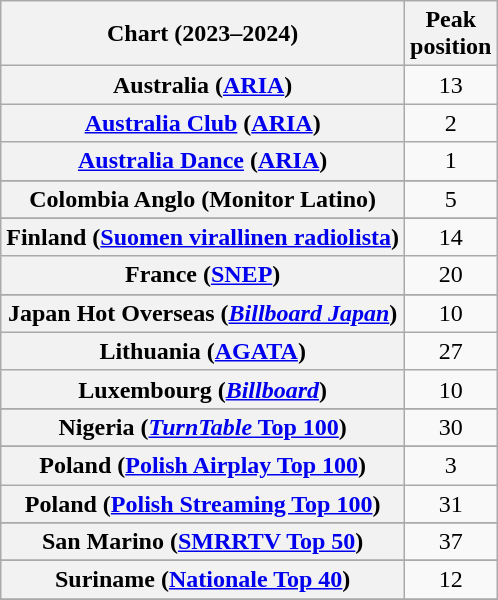<table class="wikitable sortable plainrowheaders" style="text-align:center">
<tr>
<th scope="col">Chart (2023–2024)</th>
<th scope="col">Peak<br>position</th>
</tr>
<tr>
<th scope="row">Australia (<a href='#'>ARIA</a>)</th>
<td>13</td>
</tr>
<tr>
<th scope="row"><a href='#'>Australia Club</a> (<a href='#'>ARIA</a>)</th>
<td>2</td>
</tr>
<tr>
<th scope="row"><a href='#'>Australia Dance</a> (<a href='#'>ARIA</a>)</th>
<td>1</td>
</tr>
<tr>
</tr>
<tr>
</tr>
<tr>
</tr>
<tr>
</tr>
<tr>
<th scope="row">Colombia Anglo (Monitor Latino)</th>
<td>5</td>
</tr>
<tr>
</tr>
<tr>
</tr>
<tr>
</tr>
<tr>
<th scope="row">Finland (<a href='#'>Suomen virallinen radiolista</a>)</th>
<td>14</td>
</tr>
<tr>
<th scope="row">France (<a href='#'>SNEP</a>)</th>
<td>20</td>
</tr>
<tr>
</tr>
<tr>
</tr>
<tr>
</tr>
<tr>
</tr>
<tr>
</tr>
<tr>
</tr>
<tr>
<th scope="row">Japan Hot Overseas (<em><a href='#'>Billboard Japan</a></em>)</th>
<td>10</td>
</tr>
<tr>
<th scope="row">Lithuania (<a href='#'>AGATA</a>)</th>
<td>27</td>
</tr>
<tr>
<th scope="row">Luxembourg (<em><a href='#'>Billboard</a></em>)</th>
<td>10</td>
</tr>
<tr>
</tr>
<tr>
</tr>
<tr>
</tr>
<tr>
<th scope="row">Nigeria (<a href='#'><em>TurnTable</em> Top 100</a>)</th>
<td>30</td>
</tr>
<tr>
</tr>
<tr>
<th scope="row">Poland (<a href='#'>Polish Airplay Top 100</a>)</th>
<td>3</td>
</tr>
<tr>
<th scope="row">Poland (<a href='#'>Polish Streaming Top 100</a>)</th>
<td>31</td>
</tr>
<tr>
</tr>
<tr>
</tr>
<tr>
<th scope="row">San Marino (<a href='#'>SMRRTV Top 50</a>)</th>
<td>37</td>
</tr>
<tr>
</tr>
<tr>
</tr>
<tr>
<th scope="row">Suriname (<a href='#'>Nationale Top 40</a>)</th>
<td>12</td>
</tr>
<tr>
</tr>
<tr>
</tr>
<tr>
</tr>
<tr>
</tr>
<tr>
</tr>
<tr>
</tr>
</table>
